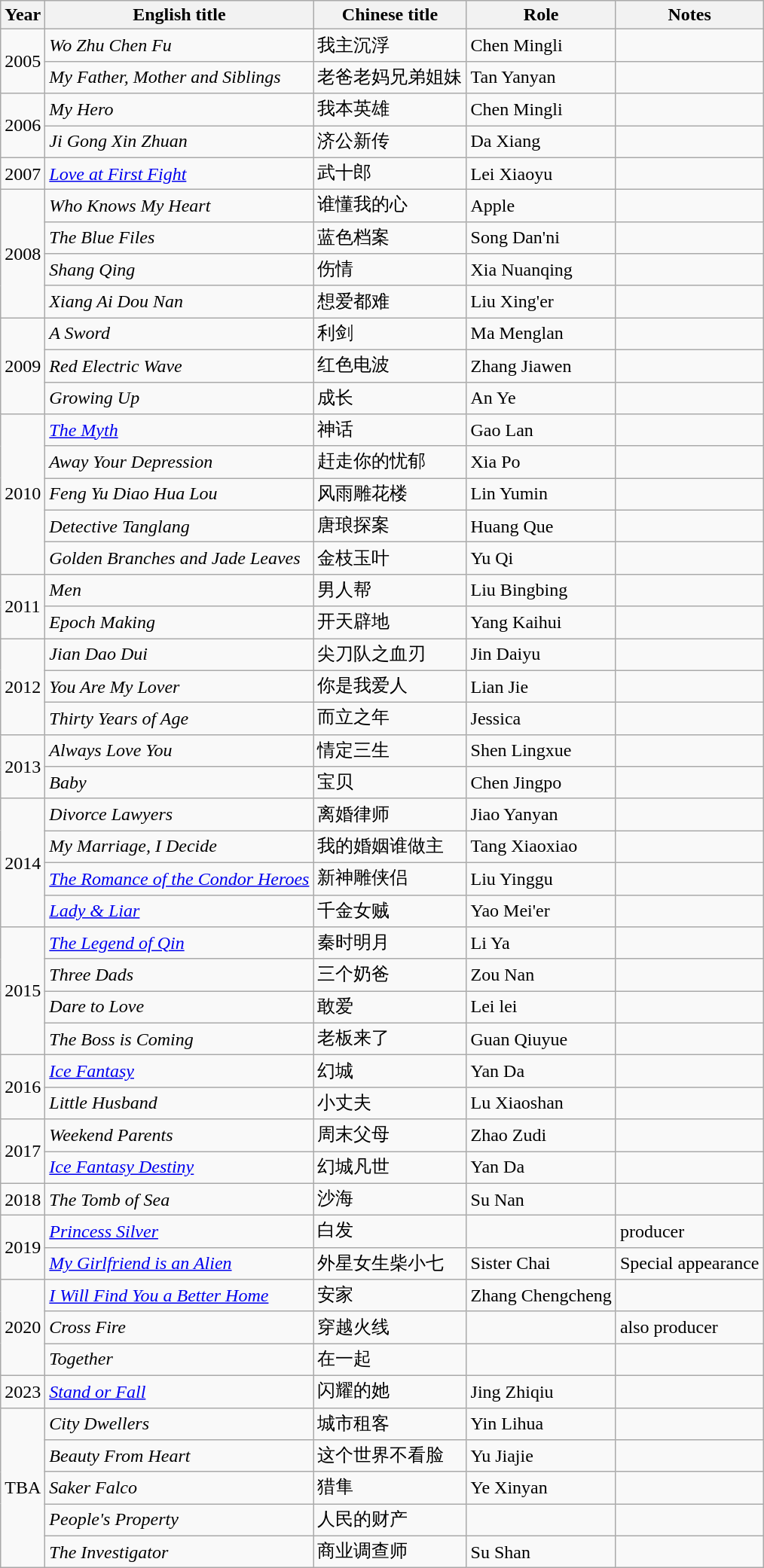<table class="wikitable sortable">
<tr>
<th>Year</th>
<th>English title</th>
<th>Chinese title</th>
<th>Role</th>
<th class="unsortable">Notes</th>
</tr>
<tr>
<td rowspan=2>2005</td>
<td><em>Wo Zhu Chen Fu</em></td>
<td>我主沉浮</td>
<td>Chen Mingli</td>
<td></td>
</tr>
<tr>
<td><em>My Father, Mother and Siblings</em></td>
<td>老爸老妈兄弟姐妹</td>
<td>Tan Yanyan</td>
<td></td>
</tr>
<tr>
<td rowspan=2>2006</td>
<td><em>My Hero</em></td>
<td>我本英雄</td>
<td>Chen Mingli</td>
<td></td>
</tr>
<tr>
<td><em>Ji Gong Xin Zhuan</em></td>
<td>济公新传</td>
<td>Da Xiang</td>
<td></td>
</tr>
<tr>
<td>2007</td>
<td><em><a href='#'>Love at First Fight</a></em></td>
<td>武十郎</td>
<td>Lei Xiaoyu</td>
<td></td>
</tr>
<tr>
<td rowspan=4>2008</td>
<td><em>Who Knows My Heart</em></td>
<td>谁懂我的心</td>
<td>Apple</td>
<td></td>
</tr>
<tr>
<td><em>The Blue Files</em></td>
<td>蓝色档案</td>
<td>Song Dan'ni</td>
<td></td>
</tr>
<tr>
<td><em>Shang Qing</em></td>
<td>伤情</td>
<td>Xia Nuanqing</td>
<td></td>
</tr>
<tr>
<td><em>Xiang Ai Dou Nan</em></td>
<td>想爱都难</td>
<td>Liu Xing'er</td>
<td></td>
</tr>
<tr>
<td rowspan=3>2009</td>
<td><em>A Sword</em></td>
<td>利剑</td>
<td>Ma Menglan</td>
<td></td>
</tr>
<tr>
<td><em>Red Electric Wave</em></td>
<td>红色电波</td>
<td>Zhang Jiawen</td>
<td></td>
</tr>
<tr>
<td><em>Growing Up</em></td>
<td>成长</td>
<td>An Ye</td>
<td></td>
</tr>
<tr>
<td rowspan=5>2010</td>
<td><em><a href='#'>The Myth</a></em></td>
<td>神话</td>
<td>Gao Lan</td>
<td></td>
</tr>
<tr>
<td><em>Away Your Depression</em></td>
<td>赶走你的忧郁</td>
<td>Xia Po</td>
<td></td>
</tr>
<tr>
<td><em>Feng Yu Diao Hua Lou</em></td>
<td>风雨雕花楼</td>
<td>Lin Yumin</td>
<td></td>
</tr>
<tr>
<td><em>Detective Tanglang</em></td>
<td>唐琅探案</td>
<td>Huang Que</td>
<td></td>
</tr>
<tr>
<td><em>Golden Branches and Jade Leaves</em></td>
<td>金枝玉叶</td>
<td>Yu Qi</td>
<td></td>
</tr>
<tr>
<td rowspan=2>2011</td>
<td><em>Men</em></td>
<td>男人帮</td>
<td>Liu Bingbing</td>
<td></td>
</tr>
<tr>
<td><em>Epoch Making</em></td>
<td>开天辟地</td>
<td>Yang Kaihui</td>
<td></td>
</tr>
<tr>
<td rowspan=3>2012</td>
<td><em>Jian Dao Dui</em></td>
<td>尖刀队之血刃</td>
<td>Jin Daiyu</td>
<td></td>
</tr>
<tr>
<td><em>You Are My Lover</em></td>
<td>你是我爱人</td>
<td>Lian Jie</td>
<td></td>
</tr>
<tr>
<td><em>Thirty Years of Age</em></td>
<td>而立之年</td>
<td>Jessica</td>
<td></td>
</tr>
<tr>
<td rowspan=2>2013</td>
<td><em>Always Love You</em></td>
<td>情定三生</td>
<td>Shen Lingxue</td>
<td></td>
</tr>
<tr>
<td><em>Baby</em></td>
<td>宝贝</td>
<td>Chen Jingpo</td>
<td></td>
</tr>
<tr>
<td rowspan=4>2014</td>
<td><em>Divorce Lawyers</em></td>
<td>离婚律师</td>
<td>Jiao Yanyan</td>
<td></td>
</tr>
<tr>
<td><em>My Marriage, I Decide</em></td>
<td>我的婚姻谁做主</td>
<td>Tang Xiaoxiao</td>
<td></td>
</tr>
<tr>
<td><em><a href='#'>The Romance of the Condor Heroes</a></em></td>
<td>新神雕侠侣</td>
<td>Liu Yinggu</td>
<td></td>
</tr>
<tr>
<td><em><a href='#'>Lady & Liar</a></em></td>
<td>千金女贼</td>
<td>Yao Mei'er</td>
<td></td>
</tr>
<tr>
<td rowspan=4>2015</td>
<td><em><a href='#'>The Legend of Qin</a></em></td>
<td>秦时明月</td>
<td>Li Ya</td>
<td></td>
</tr>
<tr>
<td><em>Three Dads</em></td>
<td>三个奶爸</td>
<td>Zou Nan</td>
<td></td>
</tr>
<tr>
<td><em>Dare to Love</em></td>
<td>敢爱</td>
<td>Lei lei</td>
<td></td>
</tr>
<tr>
<td><em>The Boss is Coming</em></td>
<td>老板来了</td>
<td>Guan Qiuyue</td>
<td></td>
</tr>
<tr>
<td rowspan=2>2016</td>
<td><em><a href='#'>Ice Fantasy</a></em></td>
<td>幻城</td>
<td>Yan Da</td>
<td></td>
</tr>
<tr>
<td><em>Little Husband</em></td>
<td>小丈夫</td>
<td>Lu Xiaoshan</td>
<td></td>
</tr>
<tr>
<td rowspan=2>2017</td>
<td><em>Weekend Parents</em></td>
<td>周末父母</td>
<td>Zhao Zudi</td>
<td></td>
</tr>
<tr>
<td><em><a href='#'>Ice Fantasy Destiny</a></em></td>
<td>幻城凡世</td>
<td>Yan Da</td>
<td></td>
</tr>
<tr>
<td rowspan=1>2018</td>
<td><em>The Tomb of Sea</em></td>
<td>沙海</td>
<td>Su Nan</td>
<td></td>
</tr>
<tr>
<td rowspan=2>2019</td>
<td><em><a href='#'>Princess Silver</a></em></td>
<td>白发</td>
<td></td>
<td>producer</td>
</tr>
<tr>
<td><em><a href='#'>My Girlfriend is an Alien</a></em></td>
<td>外星女生柴小七</td>
<td>Sister Chai</td>
<td>Special appearance</td>
</tr>
<tr>
<td rowspan="3">2020</td>
<td><em><a href='#'>I Will Find You a Better Home</a></em></td>
<td>安家</td>
<td>Zhang Chengcheng</td>
<td></td>
</tr>
<tr>
<td><em>Cross Fire</em></td>
<td>穿越火线</td>
<td></td>
<td>also producer</td>
</tr>
<tr>
<td><em>Together</em></td>
<td>在一起</td>
<td></td>
<td></td>
</tr>
<tr>
<td>2023</td>
<td><em><a href='#'>Stand or Fall</a></em></td>
<td>闪耀的她</td>
<td>Jing Zhiqiu</td>
<td></td>
</tr>
<tr>
<td rowspan=5>TBA</td>
<td><em>City Dwellers</em></td>
<td>城市租客</td>
<td>Yin Lihua</td>
<td></td>
</tr>
<tr>
<td><em>Beauty From Heart</em></td>
<td>这个世界不看脸</td>
<td>Yu Jiajie</td>
<td></td>
</tr>
<tr>
<td><em>Saker Falco</em></td>
<td>猎隼</td>
<td>Ye Xinyan</td>
<td></td>
</tr>
<tr>
<td><em>People's Property</em></td>
<td>人民的财产</td>
<td></td>
<td></td>
</tr>
<tr>
<td><em>The Investigator</em></td>
<td>商业调查师</td>
<td>Su Shan</td>
<td></td>
</tr>
</table>
